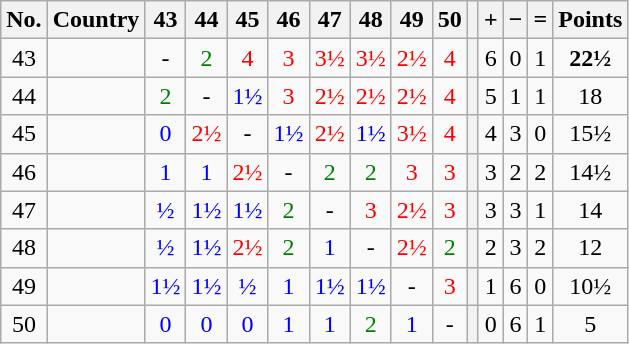<table class="wikitable" style="text-align:center">
<tr>
<th>No.</th>
<th>Country</th>
<th>43</th>
<th>44</th>
<th>45</th>
<th>46</th>
<th>47</th>
<th>48</th>
<th>49</th>
<th>50</th>
<th></th>
<th>+</th>
<th>−</th>
<th>=</th>
<th>Points</th>
</tr>
<tr>
<td>43</td>
<td style="text-align: left"></td>
<td>-</td>
<td style="color:green;">2</td>
<td style="color:red;">4</td>
<td style="color:red;">3</td>
<td style="color:red;">3½</td>
<td style="color:red;">3½</td>
<td style="color:red;">2½</td>
<td style="color:red;">4</td>
<th></th>
<td>6</td>
<td>0</td>
<td>1</td>
<td><strong>22½ </strong></td>
</tr>
<tr>
<td>44</td>
<td style="text-align: left"></td>
<td style="color:green;">2</td>
<td>-</td>
<td style="color:blue;">1½</td>
<td style="color:red;">3</td>
<td style="color:red;">2½</td>
<td style="color:red;">2½</td>
<td style="color:red;">2½</td>
<td style="color:red;">4</td>
<th></th>
<td>5</td>
<td>1</td>
<td>1</td>
<td>18</td>
</tr>
<tr>
<td>45</td>
<td style="text-align: left"></td>
<td style="color:blue;">0</td>
<td style="color:red;">2½</td>
<td>-</td>
<td style="color:blue;">1½</td>
<td style="color:red;">2½</td>
<td style="color:blue;">1½</td>
<td style="color:red;">3½</td>
<td style="color:red;">4</td>
<th></th>
<td>4</td>
<td>3</td>
<td>0</td>
<td>15½</td>
</tr>
<tr>
<td>46</td>
<td style="text-align: left"></td>
<td style="color:blue;">1</td>
<td style="color:blue;">1</td>
<td style="color:red;">2½</td>
<td>-</td>
<td style="color:green;">2</td>
<td style="color:green;">2</td>
<td style="color:red;">3</td>
<td style="color:red;">3</td>
<th></th>
<td>3</td>
<td>2</td>
<td>2</td>
<td>14½</td>
</tr>
<tr>
<td>47</td>
<td style="text-align: left"></td>
<td style="color:blue;">½</td>
<td style="color:blue;">1½</td>
<td style="color:blue;">1½</td>
<td style="color:green;">2</td>
<td>-</td>
<td style="color:red;">3</td>
<td style="color:red;">2½</td>
<td style="color:red;">3</td>
<th></th>
<td>3</td>
<td>3</td>
<td>1</td>
<td>14</td>
</tr>
<tr>
<td>48</td>
<td style="text-align: left"></td>
<td style="color:blue;">½</td>
<td style="color:blue;">1½</td>
<td style="color:red;">2½</td>
<td style="color:green;">2</td>
<td style="color:blue;">1</td>
<td>-</td>
<td style="color:red;">2½</td>
<td style="color:green;">2</td>
<th></th>
<td>2</td>
<td>3</td>
<td>2</td>
<td>12</td>
</tr>
<tr>
<td>49</td>
<td style="text-align: left"></td>
<td style="color:blue;">1½</td>
<td style="color:blue;">1½</td>
<td style="color:blue;">½</td>
<td style="color:blue;">1</td>
<td style="color:blue;">1½</td>
<td style="color:blue;">1½</td>
<td>-</td>
<td style="color:red;">3</td>
<th></th>
<td>1</td>
<td>6</td>
<td>0</td>
<td>10½</td>
</tr>
<tr>
<td>50</td>
<td style="text-align: left"></td>
<td style="color:blue;">0</td>
<td style="color:blue;">0</td>
<td style="color:blue;">0</td>
<td style="color:blue;">1</td>
<td style="color:blue;">1</td>
<td style="color:green;">2</td>
<td style="color:blue;">1</td>
<td>-</td>
<th></th>
<td>0</td>
<td>6</td>
<td>1</td>
<td>5</td>
</tr>
</table>
